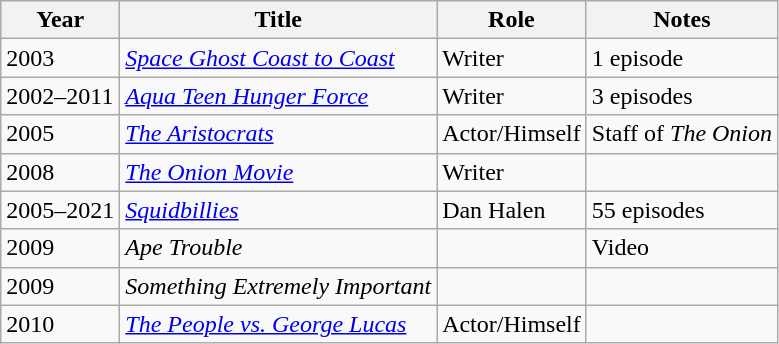<table class="wikitable">
<tr>
<th>Year</th>
<th>Title</th>
<th>Role</th>
<th>Notes</th>
</tr>
<tr>
<td>2003</td>
<td><em><a href='#'>Space Ghost Coast to Coast</a></em></td>
<td>Writer</td>
<td>1 episode</td>
</tr>
<tr>
<td>2002–2011</td>
<td><em><a href='#'>Aqua Teen Hunger Force</a></em></td>
<td>Writer</td>
<td>3 episodes</td>
</tr>
<tr>
<td>2005</td>
<td><em><a href='#'>The Aristocrats</a></em></td>
<td>Actor/Himself</td>
<td>Staff of <em>The Onion</em></td>
</tr>
<tr>
<td>2008</td>
<td><em><a href='#'>The Onion Movie</a></em></td>
<td>Writer</td>
<td></td>
</tr>
<tr>
<td>2005–2021</td>
<td><em><a href='#'>Squidbillies</a></em></td>
<td>Dan Halen</td>
<td>55 episodes</td>
</tr>
<tr>
<td>2009</td>
<td><em>Ape Trouble</em></td>
<td></td>
<td>Video</td>
</tr>
<tr>
<td>2009</td>
<td><em>Something Extremely Important</em></td>
<td></td>
<td></td>
</tr>
<tr>
<td>2010</td>
<td><em><a href='#'>The People vs. George Lucas</a></em></td>
<td>Actor/Himself</td>
<td></td>
</tr>
</table>
